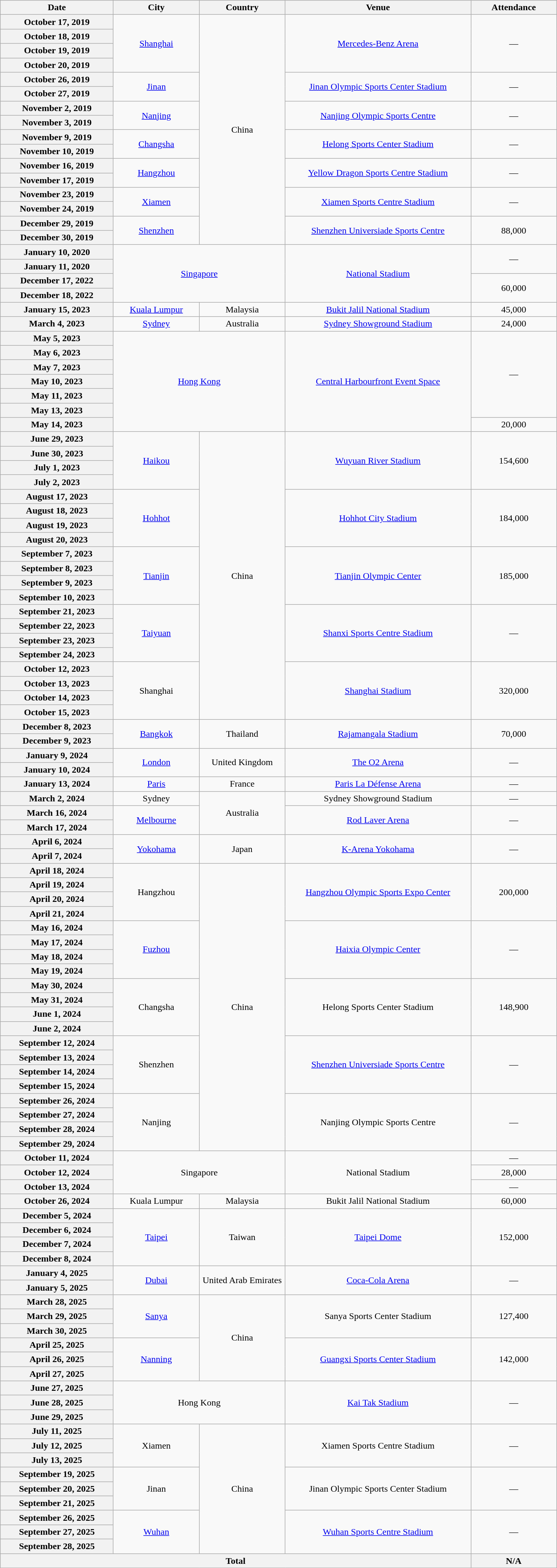<table class="wikitable plainrowheaders" style="text-align:center;">
<tr>
<th scope="col" style="width:12em;">Date</th>
<th scope="col" style="width:9em;">City</th>
<th scope="col" style="width:9em;">Country</th>
<th scope="col" style="width:20em;">Venue</th>
<th scope="col" style="width:9em;">Attendance</th>
</tr>
<tr>
<th scope="row" style="text-align:center">October 17, 2019</th>
<td rowspan="4"><a href='#'>Shanghai</a></td>
<td rowspan="16">China</td>
<td rowspan="4"><a href='#'>Mercedes-Benz Arena</a></td>
<td rowspan="4">—</td>
</tr>
<tr>
<th scope="row" style="text-align:center">October 18, 2019</th>
</tr>
<tr>
<th scope="row" style="text-align:center">October 19, 2019</th>
</tr>
<tr>
<th scope="row" style="text-align:center">October 20, 2019</th>
</tr>
<tr>
<th scope="row" style="text-align:center">October 26, 2019</th>
<td rowspan="2"><a href='#'>Jinan</a></td>
<td rowspan="2"><a href='#'>Jinan Olympic Sports Center Stadium</a></td>
<td rowspan="2">—</td>
</tr>
<tr>
<th scope="row" style="text-align:center">October 27, 2019</th>
</tr>
<tr>
<th scope="row" style="text-align:center">November 2, 2019</th>
<td rowspan="2"><a href='#'>Nanjing</a></td>
<td rowspan="2"><a href='#'>Nanjing Olympic Sports Centre</a></td>
<td rowspan="2">—</td>
</tr>
<tr>
<th scope="row" style="text-align:center">November 3, 2019</th>
</tr>
<tr>
<th scope="row" style="text-align:center">November 9, 2019</th>
<td rowspan="2"><a href='#'>Changsha</a></td>
<td rowspan="2"><a href='#'>Helong Sports Center Stadium</a></td>
<td rowspan="2">—</td>
</tr>
<tr>
<th scope="row" style="text-align:center">November 10, 2019</th>
</tr>
<tr>
<th scope="row" style="text-align:center">November 16, 2019</th>
<td rowspan="2"><a href='#'>Hangzhou</a></td>
<td rowspan="2"><a href='#'>Yellow Dragon Sports Centre Stadium</a></td>
<td rowspan="2">—</td>
</tr>
<tr>
<th scope="row" style="text-align:center">November 17, 2019</th>
</tr>
<tr>
<th scope="row" style="text-align:center">November 23, 2019</th>
<td rowspan="2"><a href='#'>Xiamen</a></td>
<td rowspan="2"><a href='#'>Xiamen Sports Centre Stadium</a></td>
<td rowspan="2">—</td>
</tr>
<tr>
<th scope="row" style="text-align:center">November 24, 2019</th>
</tr>
<tr>
<th scope="row" style="text-align:center">December 29, 2019</th>
<td rowspan="2"><a href='#'>Shenzhen</a></td>
<td rowspan="2"><a href='#'>Shenzhen Universiade Sports Centre</a></td>
<td rowspan="2">88,000</td>
</tr>
<tr>
<th scope="row" style="text-align:center">December 30, 2019</th>
</tr>
<tr>
<th scope="row" style="text-align:center">January 10, 2020</th>
<td colspan="2" rowspan="4"><a href='#'>Singapore</a></td>
<td rowspan="4"><a href='#'>National Stadium</a></td>
<td rowspan="2">—</td>
</tr>
<tr>
<th scope="row" style="text-align:center">January 11, 2020</th>
</tr>
<tr>
<th scope="row" style="text-align:center">December 17, 2022</th>
<td rowspan="2">60,000</td>
</tr>
<tr>
<th scope="row" style="text-align:center">December 18, 2022</th>
</tr>
<tr>
<th scope="row" style="text-align:center">January 15, 2023</th>
<td><a href='#'>Kuala Lumpur</a></td>
<td>Malaysia</td>
<td><a href='#'>Bukit Jalil National Stadium</a></td>
<td>45,000</td>
</tr>
<tr>
<th scope="row" style="text-align:center">March 4, 2023</th>
<td><a href='#'>Sydney</a></td>
<td>Australia</td>
<td><a href='#'>Sydney Showground Stadium</a></td>
<td>24,000</td>
</tr>
<tr>
<th scope="row" style="text-align:center">May 5, 2023</th>
<td colspan="2" rowspan="7"><a href='#'>Hong Kong</a></td>
<td rowspan="7"><a href='#'>Central Harbourfront Event Space</a></td>
<td rowspan="6">—</td>
</tr>
<tr>
<th scope="row" style="text-align:center">May 6, 2023</th>
</tr>
<tr>
<th scope="row" style="text-align:center">May 7, 2023</th>
</tr>
<tr>
<th scope="row" style="text-align:center">May 10, 2023</th>
</tr>
<tr>
<th scope="row" style="text-align:center">May 11, 2023</th>
</tr>
<tr>
<th scope="row" style="text-align:center">May 13, 2023</th>
</tr>
<tr>
<th scope="row" style="text-align:center">May 14, 2023</th>
<td>20,000</td>
</tr>
<tr>
<th scope="row" style="text-align:center">June 29, 2023</th>
<td rowspan="4"><a href='#'>Haikou</a></td>
<td rowspan="20">China</td>
<td rowspan="4"><a href='#'>Wuyuan River Stadium</a></td>
<td rowspan="4">154,600</td>
</tr>
<tr>
<th scope="row" style="text-align:center">June 30, 2023</th>
</tr>
<tr>
<th scope="row" style="text-align:center">July 1, 2023</th>
</tr>
<tr>
<th scope="row" style="text-align:center">July 2, 2023</th>
</tr>
<tr>
<th scope="row" style="text-align:center">August 17, 2023</th>
<td rowspan="4"><a href='#'>Hohhot</a></td>
<td rowspan="4"><a href='#'>Hohhot City Stadium</a></td>
<td rowspan="4">184,000</td>
</tr>
<tr>
<th scope="row" style="text-align:center">August 18, 2023</th>
</tr>
<tr>
<th scope="row" style="text-align:center">August 19, 2023</th>
</tr>
<tr>
<th scope="row" style="text-align:center">August 20, 2023</th>
</tr>
<tr>
<th scope="row" style="text-align:center">September 7, 2023</th>
<td rowspan="4"><a href='#'>Tianjin</a></td>
<td rowspan="4"><a href='#'>Tianjin Olympic Center</a></td>
<td rowspan="4">185,000</td>
</tr>
<tr>
<th scope="row" style="text-align:center">September 8, 2023</th>
</tr>
<tr>
<th scope="row" style="text-align:center">September 9, 2023</th>
</tr>
<tr>
<th scope="row" style="text-align:center">September 10, 2023</th>
</tr>
<tr>
<th scope="row" style="text-align:center">September 21, 2023</th>
<td rowspan="4"><a href='#'>Taiyuan</a></td>
<td rowspan="4"><a href='#'>Shanxi Sports Centre Stadium</a></td>
<td rowspan="4">—</td>
</tr>
<tr>
<th scope="row" style="text-align:center">September 22, 2023</th>
</tr>
<tr>
<th scope="row" style="text-align:center">September 23, 2023</th>
</tr>
<tr>
<th scope="row" style="text-align:center">September 24, 2023</th>
</tr>
<tr>
<th scope="row" style="text-align:center">October 12, 2023</th>
<td rowspan="4">Shanghai</td>
<td rowspan="4"><a href='#'>Shanghai Stadium</a></td>
<td rowspan="4">320,000</td>
</tr>
<tr>
<th scope="row" style="text-align:center">October 13, 2023</th>
</tr>
<tr>
<th scope="row" style="text-align:center">October 14, 2023</th>
</tr>
<tr>
<th scope="row" style="text-align:center">October 15, 2023</th>
</tr>
<tr>
<th scope="row" style="text-align:center">December 8, 2023</th>
<td rowspan="2"><a href='#'>Bangkok</a></td>
<td rowspan="2">Thailand</td>
<td rowspan="2"><a href='#'>Rajamangala Stadium</a></td>
<td rowspan="2">70,000</td>
</tr>
<tr>
<th scope="row" style="text-align:center">December 9, 2023</th>
</tr>
<tr>
<th scope="row" style="text-align:center">January 9, 2024</th>
<td rowspan="2"><a href='#'>London</a></td>
<td rowspan="2">United Kingdom</td>
<td rowspan="2"><a href='#'>The O2 Arena</a></td>
<td rowspan="2">—</td>
</tr>
<tr>
<th scope="row" style="text-align:center">January 10, 2024</th>
</tr>
<tr>
<th scope="row" style="text-align:center">January 13, 2024</th>
<td><a href='#'>Paris</a></td>
<td>France</td>
<td><a href='#'>Paris La Défense Arena</a></td>
<td>—</td>
</tr>
<tr>
<th scope="row" style="text-align:center">March 2, 2024</th>
<td>Sydney</td>
<td rowspan="3">Australia</td>
<td>Sydney Showground Stadium</td>
<td>—</td>
</tr>
<tr>
<th scope="row" style="text-align:center">March 16, 2024</th>
<td rowspan="2"><a href='#'>Melbourne</a></td>
<td rowspan="2"><a href='#'>Rod Laver Arena</a></td>
<td rowspan="2">—</td>
</tr>
<tr>
<th scope="row" style="text-align:center">March 17, 2024</th>
</tr>
<tr>
<th scope="row" style="text-align:center">April 6, 2024</th>
<td rowspan="2"><a href='#'>Yokohama</a></td>
<td rowspan="2">Japan</td>
<td rowspan="2"><a href='#'>K-Arena Yokohama</a></td>
<td rowspan="2">—</td>
</tr>
<tr>
<th scope="row" style="text-align:center">April 7, 2024</th>
</tr>
<tr>
<th scope="row" style="text-align:center">April 18, 2024</th>
<td rowspan="4">Hangzhou</td>
<td rowspan="20">China</td>
<td rowspan="4"><a href='#'>Hangzhou Olympic Sports Expo Center</a></td>
<td rowspan="4">200,000</td>
</tr>
<tr>
<th scope="row" style="text-align:center">April 19, 2024</th>
</tr>
<tr>
<th scope="row" style="text-align:center">April 20, 2024</th>
</tr>
<tr>
<th scope="row" style="text-align:center">April 21, 2024</th>
</tr>
<tr>
<th scope="row" style="text-align:center">May 16, 2024</th>
<td rowspan="4"><a href='#'>Fuzhou</a></td>
<td rowspan="4"><a href='#'>Haixia Olympic Center</a></td>
<td rowspan="4">—</td>
</tr>
<tr>
<th scope="row" style="text-align:center">May 17, 2024</th>
</tr>
<tr>
<th scope="row" style="text-align:center">May 18, 2024</th>
</tr>
<tr>
<th scope="row" style="text-align:center">May 19, 2024</th>
</tr>
<tr>
<th scope="row" style="text-align:center">May 30, 2024</th>
<td rowspan="4">Changsha</td>
<td rowspan="4">Helong Sports Center Stadium</td>
<td rowspan="4">148,900</td>
</tr>
<tr>
<th scope="row" style="text-align:center">May 31, 2024</th>
</tr>
<tr>
<th scope="row" style="text-align:center">June 1, 2024</th>
</tr>
<tr>
<th scope="row" style="text-align:center">June 2, 2024</th>
</tr>
<tr>
<th scope="row" style="text-align:center">September 12, 2024</th>
<td rowspan="4">Shenzhen</td>
<td rowspan="4"><a href='#'>Shenzhen Universiade Sports Centre</a></td>
<td rowspan="4">—</td>
</tr>
<tr>
<th scope="row" style="text-align:center">September 13, 2024</th>
</tr>
<tr>
<th scope="row" style="text-align:center">September 14, 2024</th>
</tr>
<tr>
<th scope="row" style="text-align:center">September 15, 2024</th>
</tr>
<tr>
<th scope="row" style="text-align:center">September 26, 2024</th>
<td rowspan="4">Nanjing</td>
<td rowspan="4">Nanjing Olympic Sports Centre</td>
<td rowspan="4">—</td>
</tr>
<tr>
<th scope="row" style="text-align:center">September 27, 2024</th>
</tr>
<tr>
<th scope="row" style="text-align:center">September 28, 2024</th>
</tr>
<tr>
<th scope="row" style="text-align:center">September 29, 2024</th>
</tr>
<tr>
<th scope="row" style="text-align:center">October 11, 2024</th>
<td colspan="2" rowspan="3">Singapore</td>
<td rowspan="3">National Stadium</td>
<td>—</td>
</tr>
<tr>
<th scope="row" style="text-align:center">October 12, 2024</th>
<td>28,000</td>
</tr>
<tr>
<th scope="row" style="text-align:center">October 13, 2024</th>
<td>—</td>
</tr>
<tr>
<th scope="row" style="text-align:center">October 26, 2024</th>
<td>Kuala Lumpur</td>
<td>Malaysia</td>
<td>Bukit Jalil National Stadium</td>
<td>60,000</td>
</tr>
<tr>
<th scope="row" style="text-align:center">December 5, 2024</th>
<td rowspan="4"><a href='#'>Taipei</a></td>
<td rowspan="4">Taiwan</td>
<td rowspan="4"><a href='#'>Taipei Dome</a></td>
<td rowspan="4">152,000</td>
</tr>
<tr>
<th scope="row" style="text-align:center">December 6, 2024</th>
</tr>
<tr>
<th scope="row" style="text-align:center">December 7, 2024</th>
</tr>
<tr>
<th scope="row" style="text-align:center">December 8, 2024</th>
</tr>
<tr>
<th scope="row" style="text-align:center">January 4, 2025</th>
<td rowspan="2"><a href='#'>Dubai</a></td>
<td rowspan="2">United Arab Emirates</td>
<td rowspan="2"><a href='#'>Coca-Cola Arena</a></td>
<td rowspan="2">—</td>
</tr>
<tr>
<th scope="row" style="text-align:center">January 5, 2025</th>
</tr>
<tr>
<th scope="row" style="text-align:center">March 28, 2025</th>
<td rowspan="3"><a href='#'>Sanya</a></td>
<td rowspan="6">China</td>
<td rowspan="3">Sanya Sports Center Stadium</td>
<td rowspan="3">127,400</td>
</tr>
<tr>
<th scope="row" style="text-align:center">March 29, 2025</th>
</tr>
<tr>
<th scope="row" style="text-align:center">March 30, 2025</th>
</tr>
<tr>
<th scope="row" style="text-align:center">April 25, 2025</th>
<td rowspan="3"><a href='#'>Nanning</a></td>
<td rowspan="3"><a href='#'>Guangxi Sports Center Stadium</a></td>
<td rowspan="3">142,000</td>
</tr>
<tr>
<th scope="row" style="text-align:center">April 26, 2025</th>
</tr>
<tr>
<th scope="row" style="text-align:center">April 27, 2025</th>
</tr>
<tr>
<th scope="row" style="text-align:center">June 27, 2025</th>
<td colspan="2" rowspan="3">Hong Kong</td>
<td rowspan="3"><a href='#'>Kai Tak Stadium</a></td>
<td rowspan="3">—</td>
</tr>
<tr>
<th scope="row" style="text-align:center">June 28, 2025</th>
</tr>
<tr>
<th scope="row" style="text-align:center">June 29, 2025</th>
</tr>
<tr>
<th scope="row" style="text-align:center">July 11, 2025</th>
<td rowspan="3">Xiamen</td>
<td rowspan="9">China</td>
<td rowspan="3">Xiamen Sports Centre Stadium</td>
<td rowspan="3">—</td>
</tr>
<tr>
<th scope="row" style="text-align:center">July 12, 2025</th>
</tr>
<tr>
<th scope="row" style="text-align:center">July 13, 2025</th>
</tr>
<tr>
<th scope="row" style="text-align:center">September 19, 2025</th>
<td rowspan="3">Jinan</td>
<td rowspan="3">Jinan Olympic Sports Center Stadium</td>
<td rowspan="3">—</td>
</tr>
<tr>
<th scope="row" style="text-align:center">September 20, 2025</th>
</tr>
<tr>
<th scope="row" style="text-align:center">September 21, 2025</th>
</tr>
<tr>
<th scope="row" style="text-align:center">September 26, 2025</th>
<td rowspan="3"><a href='#'>Wuhan</a></td>
<td rowspan="3"><a href='#'>Wuhan Sports Centre Stadium</a></td>
<td rowspan="3">—</td>
</tr>
<tr>
<th scope="row" style="text-align:center">September 27, 2025</th>
</tr>
<tr>
<th scope="row" style="text-align:center">September 28, 2025</th>
</tr>
<tr>
<th colspan="4">Total</th>
<th>N/A</th>
</tr>
</table>
